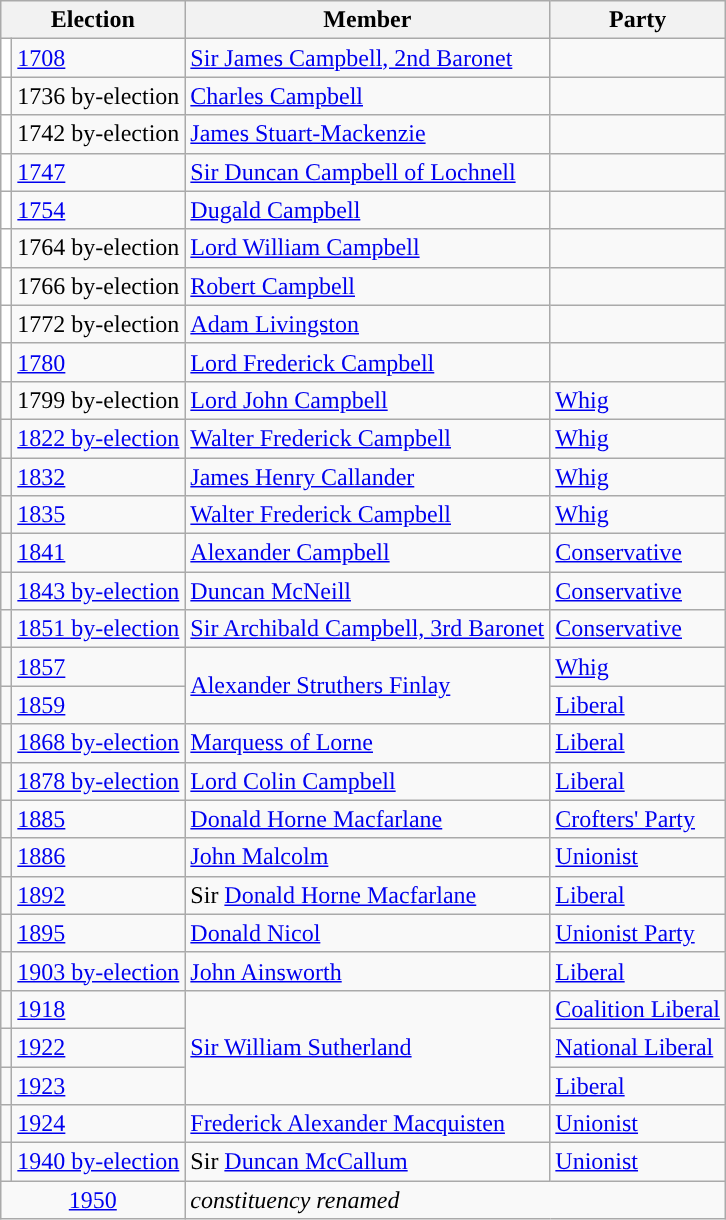<table class="wikitable">
<tr>
<th colspan="2">Election</th>
<th>Member </th>
<th>Party</th>
</tr>
<tr>
<td style="color:inherit;background-color: white"></td>
<td><a href='#'>1708</a></td>
<td><a href='#'>Sir James Campbell, 2nd Baronet</a></td>
<td></td>
</tr>
<tr>
<td style="color:inherit;background-color: white"></td>
<td>1736 by-election</td>
<td><a href='#'>Charles Campbell</a></td>
<td></td>
</tr>
<tr>
<td style="color:inherit;background-color: white"></td>
<td>1742 by-election</td>
<td><a href='#'>James Stuart-Mackenzie</a></td>
<td></td>
</tr>
<tr>
<td style="color:inherit;background-color: white"></td>
<td><a href='#'>1747</a></td>
<td><a href='#'>Sir Duncan Campbell of Lochnell</a></td>
<td></td>
</tr>
<tr>
<td style="color:inherit;background-color: white"></td>
<td><a href='#'>1754</a></td>
<td><a href='#'>Dugald Campbell</a></td>
<td></td>
</tr>
<tr>
<td style="color:inherit;background-color: white"></td>
<td>1764 by-election</td>
<td><a href='#'>Lord William Campbell</a></td>
<td></td>
</tr>
<tr>
<td style="color:inherit;background-color: white"></td>
<td>1766 by-election</td>
<td><a href='#'>Robert Campbell</a></td>
<td></td>
</tr>
<tr>
<td style="color:inherit;background-color: white"></td>
<td>1772 by-election</td>
<td><a href='#'>Adam Livingston</a></td>
<td></td>
</tr>
<tr>
<td style="color:inherit;background-color: white"></td>
<td><a href='#'>1780</a></td>
<td><a href='#'>Lord Frederick Campbell</a></td>
<td></td>
</tr>
<tr>
<td style="color:inherit;background-color: "></td>
<td>1799 by-election</td>
<td><a href='#'>Lord John Campbell</a></td>
<td><a href='#'>Whig</a></td>
</tr>
<tr>
<td style="color:inherit;background-color: "></td>
<td><a href='#'>1822 by-election</a></td>
<td><a href='#'>Walter Frederick Campbell</a></td>
<td><a href='#'>Whig</a></td>
</tr>
<tr>
<td style="color:inherit;background-color: "></td>
<td><a href='#'>1832</a></td>
<td><a href='#'>James Henry Callander</a></td>
<td><a href='#'>Whig</a></td>
</tr>
<tr>
<td style="color:inherit;background-color: "></td>
<td><a href='#'>1835</a></td>
<td><a href='#'>Walter Frederick Campbell</a></td>
<td><a href='#'>Whig</a></td>
</tr>
<tr>
<td style="color:inherit;background-color: "></td>
<td><a href='#'>1841</a></td>
<td><a href='#'>Alexander Campbell</a></td>
<td><a href='#'>Conservative</a></td>
</tr>
<tr>
<td style="color:inherit;background-color: "></td>
<td><a href='#'>1843 by-election</a></td>
<td><a href='#'>Duncan McNeill</a></td>
<td><a href='#'>Conservative</a></td>
</tr>
<tr>
<td style="color:inherit;background-color: "></td>
<td><a href='#'>1851 by-election</a></td>
<td><a href='#'>Sir Archibald Campbell, 3rd Baronet</a></td>
<td><a href='#'>Conservative</a></td>
</tr>
<tr>
<td style="color:inherit;background-color: "></td>
<td><a href='#'>1857</a></td>
<td rowspan="2"><a href='#'>Alexander Struthers Finlay</a></td>
<td><a href='#'>Whig</a></td>
</tr>
<tr>
<td style="color:inherit;background-color: "></td>
<td><a href='#'>1859</a></td>
<td><a href='#'>Liberal</a></td>
</tr>
<tr>
<td style="color:inherit;background-color: "></td>
<td><a href='#'>1868 by-election</a></td>
<td><a href='#'>Marquess of Lorne</a></td>
<td><a href='#'>Liberal</a></td>
</tr>
<tr>
<td style="color:inherit;background-color: "></td>
<td><a href='#'>1878 by-election</a></td>
<td><a href='#'>Lord Colin Campbell</a></td>
<td><a href='#'>Liberal</a></td>
</tr>
<tr>
<td style="color:inherit;background-color: "></td>
<td><a href='#'>1885</a></td>
<td><a href='#'>Donald Horne Macfarlane</a></td>
<td><a href='#'>Crofters' Party</a></td>
</tr>
<tr>
<td style="color:inherit;background-color: "></td>
<td><a href='#'>1886</a></td>
<td><a href='#'>John Malcolm</a></td>
<td><a href='#'>Unionist</a></td>
</tr>
<tr>
<td style="color:inherit;background-color: "></td>
<td><a href='#'>1892</a></td>
<td>Sir <a href='#'>Donald Horne Macfarlane</a></td>
<td><a href='#'>Liberal</a></td>
</tr>
<tr>
<td style="color:inherit;background-color: "></td>
<td><a href='#'>1895</a></td>
<td><a href='#'>Donald Nicol</a></td>
<td><a href='#'>Unionist Party</a></td>
</tr>
<tr>
<td style="color:inherit;background-color: "></td>
<td><a href='#'>1903 by-election</a></td>
<td><a href='#'>John Ainsworth</a></td>
<td><a href='#'>Liberal</a></td>
</tr>
<tr>
<td style="color:inherit;background-color: "></td>
<td><a href='#'>1918</a></td>
<td rowspan=3><a href='#'>Sir William Sutherland</a></td>
<td><a href='#'>Coalition Liberal</a></td>
</tr>
<tr>
<td style="color:inherit;background-color: "></td>
<td><a href='#'>1922</a></td>
<td><a href='#'>National Liberal</a></td>
</tr>
<tr>
<td style="color:inherit;background-color: "></td>
<td><a href='#'>1923</a></td>
<td><a href='#'>Liberal</a></td>
</tr>
<tr>
<td style="color:inherit;background-color: "></td>
<td><a href='#'>1924</a></td>
<td><a href='#'>Frederick Alexander Macquisten</a></td>
<td><a href='#'>Unionist</a></td>
</tr>
<tr>
<td style="color:inherit;background-color: "></td>
<td><a href='#'>1940 by-election</a></td>
<td>Sir <a href='#'>Duncan McCallum</a></td>
<td><a href='#'>Unionist</a></td>
</tr>
<tr>
<td colspan="2" align="center"><a href='#'>1950</a></td>
<td colspan="2"><em>constituency renamed</em></td>
</tr>
</table>
